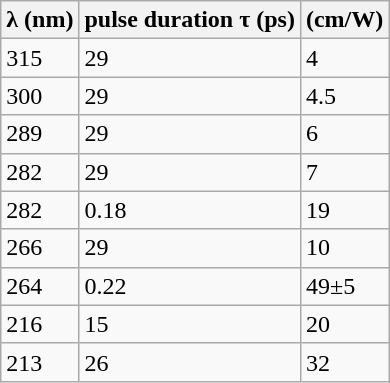<table class="wikitable sortable">
<tr>
<th>λ (nm)</th>
<th>pulse duration τ (ps)</th>
<th> (cm/W)</th>
</tr>
<tr>
<td>315</td>
<td>29</td>
<td>4</td>
</tr>
<tr>
<td>300</td>
<td>29</td>
<td>4.5</td>
</tr>
<tr>
<td>289</td>
<td>29</td>
<td>6</td>
</tr>
<tr>
<td>282</td>
<td>29</td>
<td>7</td>
</tr>
<tr>
<td>282</td>
<td>0.18</td>
<td>19</td>
</tr>
<tr>
<td>266</td>
<td>29</td>
<td>10</td>
</tr>
<tr>
<td>264</td>
<td>0.22</td>
<td>49±5</td>
</tr>
<tr>
<td>216</td>
<td>15</td>
<td>20</td>
</tr>
<tr>
<td>213</td>
<td>26</td>
<td>32</td>
</tr>
</table>
